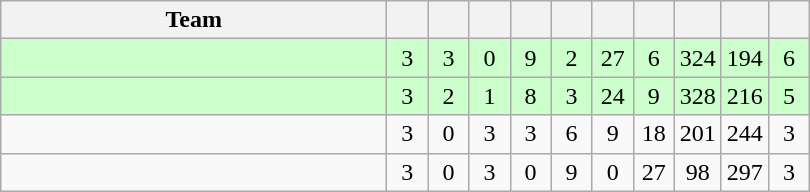<table class=wikitable style="text-align:center">
<tr>
<th width=250>Team</th>
<th width=20></th>
<th width=20></th>
<th width=20></th>
<th width=20></th>
<th width=20></th>
<th width=20></th>
<th width=20></th>
<th width=20></th>
<th width=20></th>
<th width=20></th>
</tr>
<tr style="background-color:#ccffcc;">
<td style="text-align:left;"></td>
<td>3</td>
<td>3</td>
<td>0</td>
<td>9</td>
<td>2</td>
<td>27</td>
<td>6</td>
<td>324</td>
<td>194</td>
<td>6</td>
</tr>
<tr style="background-color:#ccffcc;">
<td style="text-align:left;"></td>
<td>3</td>
<td>2</td>
<td>1</td>
<td>8</td>
<td>3</td>
<td>24</td>
<td>9</td>
<td>328</td>
<td>216</td>
<td>5</td>
</tr>
<tr>
<td style="text-align:left;"></td>
<td>3</td>
<td>0</td>
<td>3</td>
<td>3</td>
<td>6</td>
<td>9</td>
<td>18</td>
<td>201</td>
<td>244</td>
<td>3</td>
</tr>
<tr>
<td style="text-align:left;"></td>
<td>3</td>
<td>0</td>
<td>3</td>
<td>0</td>
<td>9</td>
<td>0</td>
<td>27</td>
<td>98</td>
<td>297</td>
<td>3</td>
</tr>
</table>
